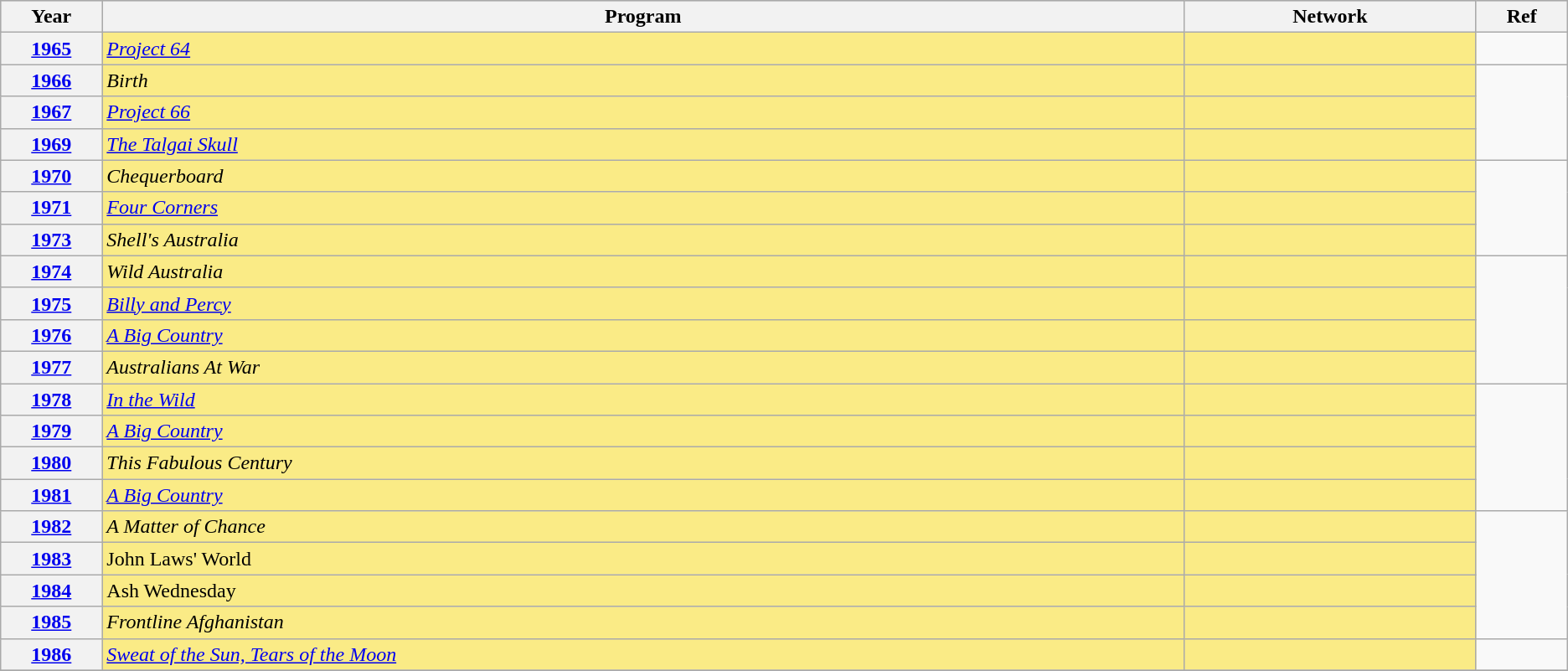<table class="wikitable sortable">
<tr style="background:#bebebe;">
<th scope="col" style="width:1%;">Year</th>
<th scope="col" style="width:16%;">Program</th>
<th scope="col" style="width:4%;">Network</th>
<th scope="col" style="width:1%;" class="unsortable">Ref</th>
</tr>
<tr>
<th scope="row" style="text-align:center"><a href='#'>1965</a></th>
<td style="background:#FAEB86"><em><a href='#'>Project 64</a></em></td>
<td style="background:#FAEB86"></td>
<td></td>
</tr>
<tr>
<th scope="row" style="text-align:center"><a href='#'>1966</a></th>
<td style="background:#FAEB86"><em>Birth</em></td>
<td style="background:#FAEB86"></td>
<td rowspan="3"></td>
</tr>
<tr>
<th scope="row" style="text-align:center"><a href='#'>1967</a></th>
<td style="background:#FAEB86"><em><a href='#'>Project 66</a></em></td>
<td style="background:#FAEB86"></td>
</tr>
<tr>
<th scope="row" style="text-align:center"><a href='#'>1969</a></th>
<td style="background:#FAEB86"><em><a href='#'>The Talgai Skull</a></em></td>
<td style="background:#FAEB86"></td>
</tr>
<tr>
<th scope="row" style="text-align:center"><a href='#'>1970</a></th>
<td style="background:#FAEB86"><em>Chequerboard</em></td>
<td style="background:#FAEB86"></td>
<td rowspan="3"></td>
</tr>
<tr>
<th scope="row" style="text-align:center"><a href='#'>1971</a></th>
<td style="background:#FAEB86"><em><a href='#'>Four Corners</a></em></td>
<td style="background:#FAEB86"></td>
</tr>
<tr>
<th scope="row" style="text-align:center"><a href='#'>1973</a></th>
<td style="background:#FAEB86"><em>Shell's Australia</em></td>
<td style="background:#FAEB86"></td>
</tr>
<tr>
<th scope="row" style="text-align:center"><a href='#'>1974</a></th>
<td style="background:#FAEB86"><em>Wild Australia</em></td>
<td style="background:#FAEB86"></td>
<td rowspan="4"></td>
</tr>
<tr>
<th scope="row" style="text-align:center"><a href='#'>1975</a></th>
<td style="background:#FAEB86"><em><a href='#'>Billy and Percy</a></em></td>
<td style="background:#FAEB86"></td>
</tr>
<tr>
<th scope="row" style="text-align:center"><a href='#'>1976</a></th>
<td style="background:#FAEB86"><em><a href='#'>A Big Country</a></em></td>
<td style="background:#FAEB86"></td>
</tr>
<tr>
<th scope="row" style="text-align:center"><a href='#'>1977</a></th>
<td style="background:#FAEB86"><em>Australians At War</em></td>
<td style="background:#FAEB86"></td>
</tr>
<tr>
<th scope="row" style="text-align:center"><a href='#'>1978</a></th>
<td style="background:#FAEB86"><em><a href='#'>In the Wild</a></em></td>
<td style="background:#FAEB86"></td>
<td rowspan="4"></td>
</tr>
<tr>
<th scope="row" style="text-align:center"><a href='#'>1979</a></th>
<td style="background:#FAEB86"><em><a href='#'>A Big Country</a></em></td>
<td style="background:#FAEB86"></td>
</tr>
<tr>
<th scope="row" style="text-align:center"><a href='#'>1980</a></th>
<td style="background:#FAEB86"><em>This Fabulous Century</em></td>
<td style="background:#FAEB86"></td>
</tr>
<tr>
<th scope="row" style="text-align:center"><a href='#'>1981</a></th>
<td style="background:#FAEB86"><em><a href='#'>A Big Country</a></em></td>
<td style="background:#FAEB86"></td>
</tr>
<tr>
<th scope="row" style="text-align:center"><a href='#'>1982</a></th>
<td style="background:#FAEB86"><em>A Matter of Chance</em></td>
<td style="background:#FAEB86"></td>
<td rowspan="4"></td>
</tr>
<tr>
<th scope="row" style="text-align:center"><a href='#'>1983</a></th>
<td style="background:#FAEB86">John Laws' World</td>
<td style="background:#FAEB86"></td>
</tr>
<tr>
<th scope="row" style="text-align:center"><a href='#'>1984</a></th>
<td style="background:#FAEB86">Ash Wednesday</td>
<td style="background:#FAEB86"></td>
</tr>
<tr>
<th scope="row" style="text-align:center"><a href='#'>1985</a></th>
<td style="background:#FAEB86"><em>Frontline Afghanistan</em></td>
<td style="background:#FAEB86"></td>
</tr>
<tr>
<th scope="row" style="text-align:center"><a href='#'>1986</a></th>
<td style="background:#FAEB86"><em><a href='#'>Sweat of the Sun, Tears of the Moon</a></em></td>
<td style="background:#FAEB86"></td>
<td></td>
</tr>
<tr>
</tr>
</table>
